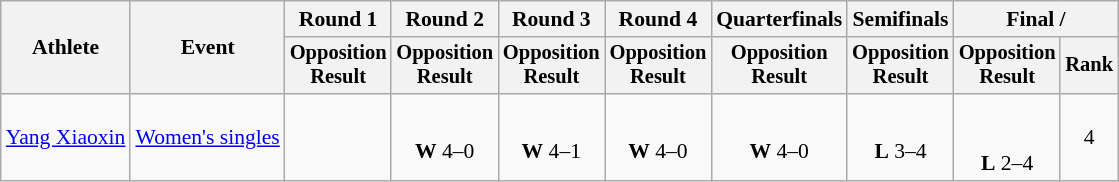<table class="wikitable" style="text-align:center; font-size:90%">
<tr>
<th rowspan=2>Athlete</th>
<th rowspan=2>Event</th>
<th>Round 1</th>
<th>Round 2</th>
<th>Round 3</th>
<th>Round 4</th>
<th>Quarterfinals</th>
<th>Semifinals</th>
<th colspan=2>Final / </th>
</tr>
<tr style="font-size:95%">
<th>Opposition<br>Result</th>
<th>Opposition<br>Result</th>
<th>Opposition<br>Result</th>
<th>Opposition<br>Result</th>
<th>Opposition<br>Result</th>
<th>Opposition<br>Result</th>
<th>Opposition<br>Result</th>
<th>Rank</th>
</tr>
<tr>
<td align=left><a href='#'>Yang Xiaoxin</a></td>
<td align=left><a href='#'>Women's singles</a></td>
<td></td>
<td><br> <strong>W</strong> 4–0</td>
<td><br> <strong>W</strong> 4–1</td>
<td><br> <strong>W</strong> 4–0</td>
<td><br> <strong>W</strong> 4–0</td>
<td><br> <strong>L</strong> 3–4</td>
<td><br><br> <strong>L</strong> 2–4</td>
<td>4</td>
</tr>
</table>
